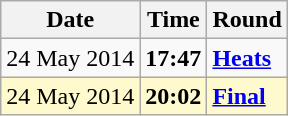<table class="wikitable">
<tr>
<th>Date</th>
<th>Time</th>
<th>Round</th>
</tr>
<tr>
<td>24 May 2014</td>
<td><strong>17:47</strong></td>
<td><strong><a href='#'>Heats</a></strong></td>
</tr>
<tr style=background:lemonchiffon>
<td>24 May 2014</td>
<td><strong>20:02</strong></td>
<td><strong><a href='#'>Final</a></strong></td>
</tr>
</table>
